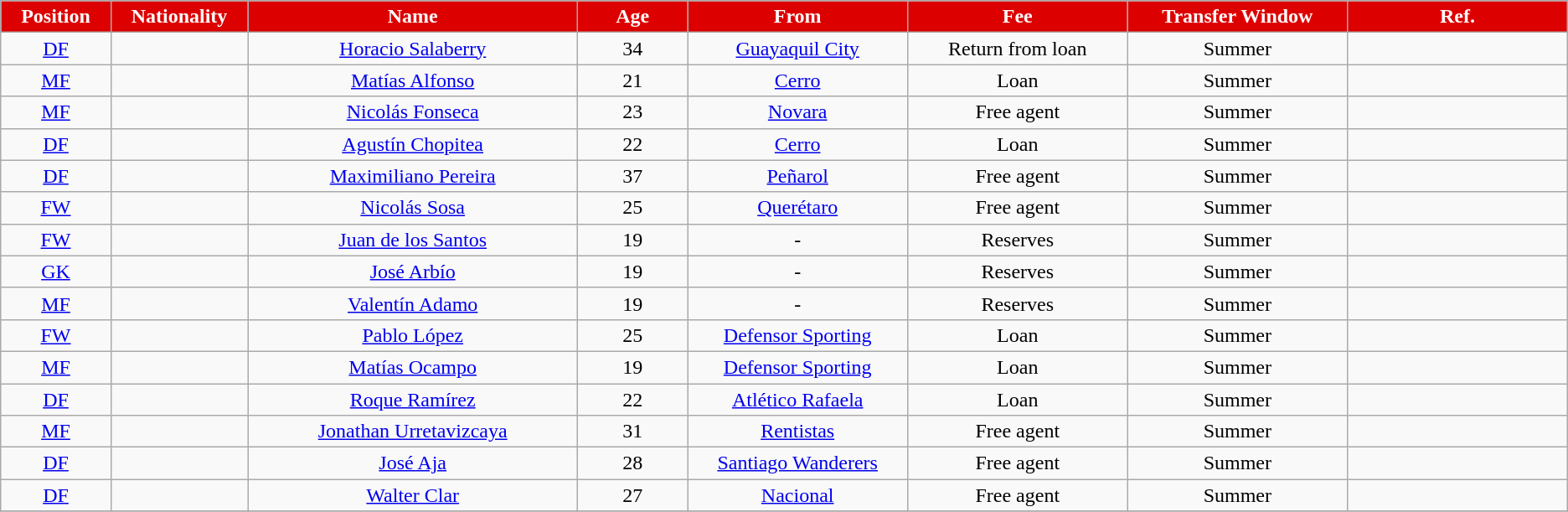<table class="wikitable" style="text-align:center; font-size:100%; ">
<tr>
<th style="background:#DD0000; color:white; width:5%;">Position</th>
<th style="background:#DD0000; color:white; width:5%;">Nationality</th>
<th style="background:#DD0000; color:white; width:15%;">Name</th>
<th style="background:#DD0000; color:white; width:5%;">Age</th>
<th style="background:#DD0000; color:white; width:10%;">From</th>
<th style="background:#DD0000; color:white; width:10%;">Fee</th>
<th style="background:#DD0000; color:white; width:10%;">Transfer Window</th>
<th style="background:#DD0000; color:white; width:10%;">Ref.</th>
</tr>
<tr>
<td><a href='#'>DF</a></td>
<td></td>
<td><a href='#'>Horacio Salaberry</a></td>
<td>34</td>
<td> <a href='#'>Guayaquil City</a></td>
<td>Return from loan</td>
<td>Summer</td>
<td></td>
</tr>
<tr>
<td><a href='#'>MF</a></td>
<td></td>
<td><a href='#'>Matías Alfonso</a></td>
<td>21</td>
<td><a href='#'>Cerro</a></td>
<td>Loan</td>
<td>Summer</td>
<td></td>
</tr>
<tr>
<td><a href='#'>MF</a></td>
<td></td>
<td><a href='#'>Nicolás Fonseca</a></td>
<td>23</td>
<td> <a href='#'>Novara</a></td>
<td>Free agent</td>
<td>Summer</td>
<td></td>
</tr>
<tr>
<td><a href='#'>DF</a></td>
<td></td>
<td><a href='#'>Agustín Chopitea</a></td>
<td>22</td>
<td><a href='#'>Cerro</a></td>
<td>Loan</td>
<td>Summer</td>
<td></td>
</tr>
<tr>
<td><a href='#'>DF</a></td>
<td></td>
<td><a href='#'>Maximiliano Pereira</a></td>
<td>37</td>
<td><a href='#'>Peñarol</a></td>
<td>Free agent</td>
<td>Summer</td>
<td></td>
</tr>
<tr>
<td><a href='#'>FW</a></td>
<td></td>
<td><a href='#'>Nicolás Sosa</a></td>
<td>25</td>
<td> <a href='#'>Querétaro</a></td>
<td>Free agent</td>
<td>Summer</td>
<td></td>
</tr>
<tr>
<td><a href='#'>FW</a></td>
<td></td>
<td><a href='#'>Juan de los Santos</a></td>
<td>19</td>
<td>-</td>
<td>Reserves</td>
<td>Summer</td>
<td></td>
</tr>
<tr>
<td><a href='#'>GK</a></td>
<td></td>
<td><a href='#'>José Arbío</a></td>
<td>19</td>
<td>-</td>
<td>Reserves</td>
<td>Summer</td>
<td></td>
</tr>
<tr>
<td><a href='#'>MF</a></td>
<td></td>
<td><a href='#'>Valentín Adamo</a></td>
<td>19</td>
<td>-</td>
<td>Reserves</td>
<td>Summer</td>
<td></td>
</tr>
<tr>
<td><a href='#'>FW</a></td>
<td></td>
<td><a href='#'>Pablo López</a></td>
<td>25</td>
<td><a href='#'>Defensor Sporting</a></td>
<td>Loan</td>
<td>Summer</td>
<td></td>
</tr>
<tr ia>
<td><a href='#'>MF</a></td>
<td></td>
<td><a href='#'>Matías Ocampo</a></td>
<td>19</td>
<td><a href='#'>Defensor Sporting</a></td>
<td>Loan</td>
<td>Summer</td>
<td></td>
</tr>
<tr>
<td><a href='#'>DF</a></td>
<td></td>
<td><a href='#'>Roque Ramírez</a></td>
<td>22</td>
<td> <a href='#'>Atlético Rafaela</a></td>
<td>Loan</td>
<td>Summer</td>
<td></td>
</tr>
<tr>
<td><a href='#'>MF</a></td>
<td></td>
<td><a href='#'>Jonathan Urretavizcaya</a></td>
<td>31</td>
<td><a href='#'>Rentistas</a></td>
<td>Free agent</td>
<td>Summer</td>
<td></td>
</tr>
<tr>
<td><a href='#'>DF</a></td>
<td></td>
<td><a href='#'>José Aja</a></td>
<td>28</td>
<td> <a href='#'>Santiago Wanderers</a></td>
<td>Free agent</td>
<td>Summer</td>
<td></td>
</tr>
<tr>
<td><a href='#'>DF</a></td>
<td></td>
<td><a href='#'>Walter Clar</a></td>
<td>27</td>
<td> <a href='#'>Nacional</a></td>
<td>Free agent</td>
<td>Summer</td>
<td></td>
</tr>
<tr>
</tr>
</table>
